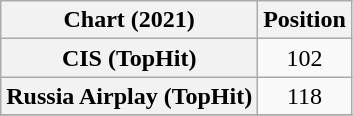<table class="wikitable sortable plainrowheaders" style="text-align:center;">
<tr>
<th scope="col">Chart (2021)</th>
<th scope="col">Position</th>
</tr>
<tr>
<th scope="row">CIS (TopHit)</th>
<td>102</td>
</tr>
<tr>
<th scope="row">Russia Airplay (TopHit)</th>
<td>118</td>
</tr>
<tr>
</tr>
</table>
